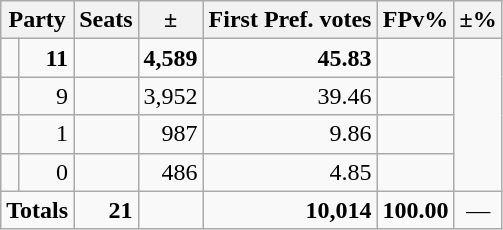<table class=wikitable>
<tr>
<th colspan=2 align=center>Party</th>
<th valign=top>Seats</th>
<th valign=top>±</th>
<th valign=top>First Pref. votes</th>
<th valign=top>FPv%</th>
<th valign=top>±%</th>
</tr>
<tr>
<td></td>
<td align=right><strong>11</strong></td>
<td align=right></td>
<td align=right><strong>4,589</strong></td>
<td align=right><strong>45.83</strong></td>
<td align=right></td>
</tr>
<tr>
<td></td>
<td align=right>9</td>
<td align=right></td>
<td align=right>3,952</td>
<td align=right>39.46</td>
<td align=right></td>
</tr>
<tr>
<td></td>
<td align=right>1</td>
<td align=right></td>
<td align=right>987</td>
<td align=right>9.86</td>
<td align=right></td>
</tr>
<tr>
<td></td>
<td align=right>0</td>
<td align=right></td>
<td align=right>486</td>
<td align=right>4.85</td>
<td align=right></td>
</tr>
<tr>
<td colspan=2 align=center><strong>Totals</strong></td>
<td align=right><strong>21</strong></td>
<td align=center></td>
<td align=right><strong>10,014</strong></td>
<td align=center><strong>100.00</strong></td>
<td align=center>—</td>
</tr>
</table>
